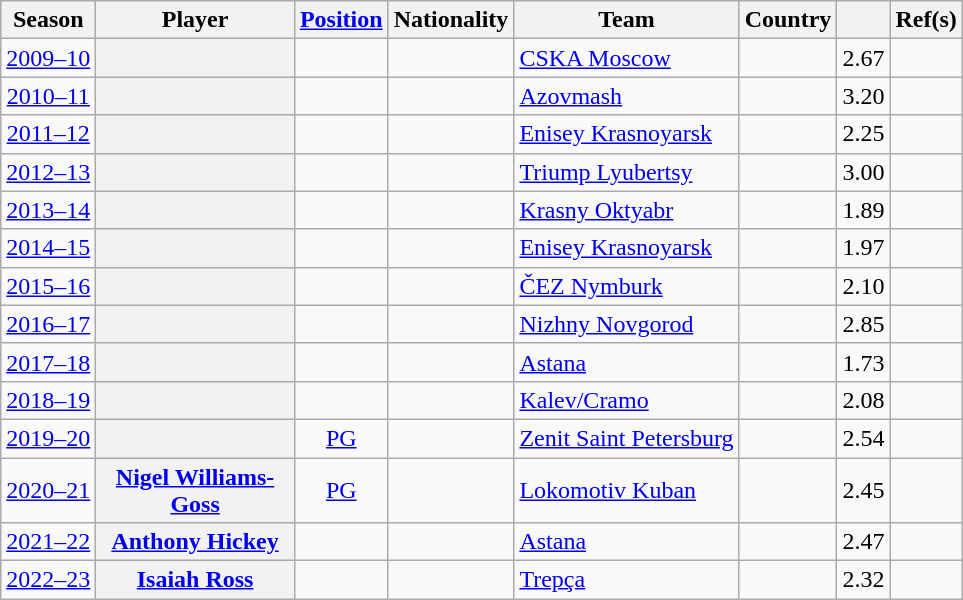<table class="wikitable plainrowheaders sortable" summary="Season (sortable), Player (sortable), Position (sortable), Team (sortable), Game played (sortable), Field goals made (sortable), 3-point field goals made (sortable), Free throws made (sortable), Total points (sortable), Points per game (sortable) and References">
<tr>
<th scope="col">Season</th>
<th scope="col" width=125>Player</th>
<th scope="col"><a href='#'>Position</a></th>
<th scope="col">Nationality</th>
<th scope="col">Team</th>
<th scope="col">Country</th>
<th scope="col"></th>
<th scope="col" class="unsortable">Ref(s)</th>
</tr>
<tr>
<td style="text-align:center;"><a href='#'>2009–10</a></td>
<th scope=row></th>
<td style="text-align:center;"></td>
<td></td>
<td><a href='#'>CSKA Moscow</a></td>
<td></td>
<td align=center>2.67</td>
<td align=center></td>
</tr>
<tr>
<td style="text-align:center;"><a href='#'>2010–11</a></td>
<th scope=row></th>
<td style="text-align:center;"></td>
<td></td>
<td><a href='#'>Azovmash</a></td>
<td></td>
<td align=center>3.20</td>
<td align=center></td>
</tr>
<tr>
<td style="text-align:center;"><a href='#'>2011–12</a></td>
<th scope=row></th>
<td style="text-align:center;"></td>
<td></td>
<td><a href='#'>Enisey Krasnoyarsk</a></td>
<td></td>
<td align=center>2.25</td>
<td align=center></td>
</tr>
<tr>
<td style="text-align:center;"><a href='#'>2012–13</a></td>
<th scope=row></th>
<td style="text-align:center;"></td>
<td></td>
<td><a href='#'>Triump Lyubertsy</a></td>
<td></td>
<td align=center>3.00</td>
<td align=center></td>
</tr>
<tr>
<td style="text-align:center;"><a href='#'>2013–14</a></td>
<th scope=row></th>
<td style="text-align:center;"></td>
<td></td>
<td><a href='#'>Krasny Oktyabr</a></td>
<td></td>
<td align=center>1.89</td>
<td align=center></td>
</tr>
<tr>
<td style="text-align:center;"><a href='#'>2014–15</a></td>
<th scope=row></th>
<td style="text-align:center;"></td>
<td></td>
<td><a href='#'>Enisey Krasnoyarsk</a></td>
<td></td>
<td align=center>1.97</td>
<td align=center></td>
</tr>
<tr>
<td style="text-align:center;"><a href='#'>2015–16</a></td>
<th scope=row></th>
<td style="text-align:center;"></td>
<td></td>
<td><a href='#'>ČEZ Nymburk</a></td>
<td></td>
<td align=center>2.10</td>
<td align=center></td>
</tr>
<tr>
<td style="text-align:center;"><a href='#'>2016–17</a></td>
<th scope=row></th>
<td style="text-align:center;"></td>
<td></td>
<td><a href='#'>Nizhny Novgorod</a></td>
<td></td>
<td align=center>2.85</td>
<td align=center></td>
</tr>
<tr>
<td style="text-align:center;"><a href='#'>2017–18</a></td>
<th scope=row></th>
<td style="text-align:center;"></td>
<td></td>
<td><a href='#'>Astana</a></td>
<td></td>
<td align=center>1.73</td>
<td align=center></td>
</tr>
<tr>
<td style="text-align:center;"><a href='#'>2018–19</a></td>
<th scope=row></th>
<td style="text-align:center;"></td>
<td></td>
<td><a href='#'>Kalev/Cramo</a></td>
<td></td>
<td align=center>2.08</td>
<td align=center></td>
</tr>
<tr>
<td style="text-align:center;"><a href='#'>2019–20</a></td>
<th scope=row></th>
<td style="text-align:center;"><a href='#'>PG</a></td>
<td></td>
<td><a href='#'>Zenit Saint Petersburg</a></td>
<td></td>
<td align=center>2.54</td>
<td align=center></td>
</tr>
<tr>
<td style="text-align:center;"><a href='#'>2020–21</a></td>
<th scope=row><a href='#'>Nigel Williams-Goss</a></th>
<td style="text-align:center;"><a href='#'>PG</a></td>
<td></td>
<td><a href='#'>Lokomotiv Kuban</a></td>
<td></td>
<td align=center>2.45</td>
<td align=center></td>
</tr>
<tr>
<td style="text-align:center;"><a href='#'>2021–22</a></td>
<th scope=row><a href='#'>Anthony Hickey</a></th>
<td style="text-align:center;"></td>
<td></td>
<td><a href='#'>Astana</a></td>
<td></td>
<td align=center>2.47</td>
<td align=center></td>
</tr>
<tr>
<td style="text-align:center;"><a href='#'>2022–23</a></td>
<th scope=row><a href='#'>Isaiah Ross</a></th>
<td style="text-align:center;"></td>
<td></td>
<td><a href='#'>Trepça</a></td>
<td></td>
<td align=center>2.32</td>
<td align=center></td>
</tr>
</table>
